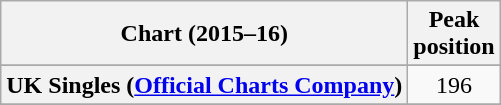<table class="wikitable sortable plainrowheaders" style="text-align:center">
<tr>
<th>Chart (2015–16)</th>
<th>Peak<br>position</th>
</tr>
<tr>
</tr>
<tr>
<th scope="row">UK Singles (<a href='#'>Official Charts Company</a>)</th>
<td>196</td>
</tr>
<tr>
</tr>
<tr>
</tr>
<tr>
</tr>
<tr>
</tr>
</table>
